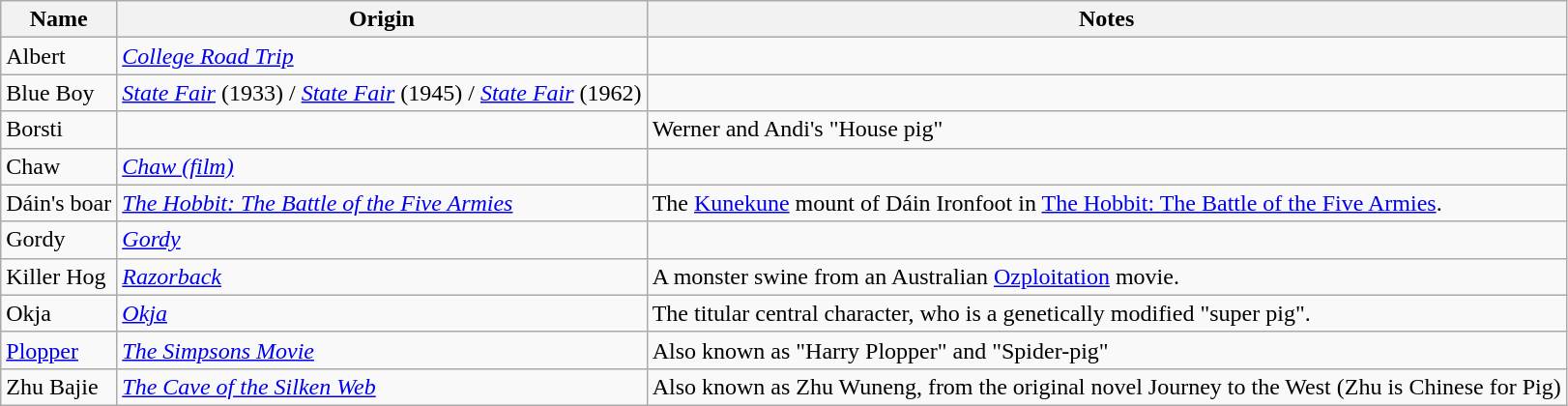<table class="wikitable sortable" style="margin-right: 0;">
<tr>
<th>Name</th>
<th>Origin</th>
<th>Notes</th>
</tr>
<tr>
<td>Albert</td>
<td><em><a href='#'>College Road Trip</a></em></td>
<td></td>
</tr>
<tr>
<td>Blue Boy</td>
<td><em><a href='#'>State Fair</a></em> (1933) / <em><a href='#'>State Fair</a></em> (1945) / <em><a href='#'>State Fair</a></em> (1962)</td>
<td></td>
</tr>
<tr>
<td>Borsti</td>
<td><em></em></td>
<td>Werner and Andi's "House pig"</td>
</tr>
<tr>
<td>Chaw</td>
<td><em><a href='#'>Chaw (film)</a></em></td>
<td></td>
</tr>
<tr>
<td>Dáin's boar</td>
<td><em><a href='#'>The Hobbit: The Battle of the Five Armies</a></em></td>
<td>The <a href='#'>Kunekune</a> mount of Dáin Ironfoot in <a href='#'>The Hobbit: The Battle of the Five Armies</a>.</td>
</tr>
<tr>
<td>Gordy</td>
<td><em><a href='#'>Gordy</a></em></td>
<td></td>
</tr>
<tr>
<td>Killer Hog</td>
<td><em><a href='#'>Razorback</a></em></td>
<td>A monster swine from an Australian <a href='#'>Ozploitation</a> movie.</td>
</tr>
<tr>
<td>Okja</td>
<td><em><a href='#'>Okja</a></em></td>
<td>The titular central character, who is a genetically modified "super pig".</td>
</tr>
<tr>
<td><a href='#'>Plopper</a></td>
<td><em><a href='#'>The Simpsons Movie</a></em></td>
<td>Also known as "Harry Plopper" and "Spider-pig"</td>
</tr>
<tr>
<td>Zhu Bajie</td>
<td><em><a href='#'>The Cave of the Silken Web</a></em></td>
<td>Also known as Zhu Wuneng, from  the original novel Journey to the West (Zhu is Chinese for Pig)</td>
</tr>
</table>
